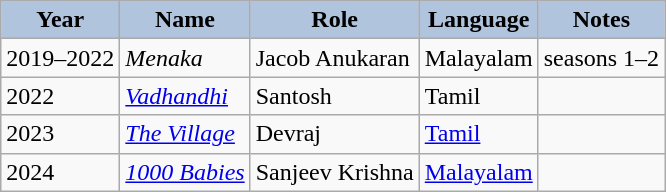<table class="wikitable">
<tr>
<th style="background-color:#b0c4de;">Year</th>
<th style="background-color:#b0c4de;">Name</th>
<th style="background-color:#b0c4de;">Role</th>
<th style="background-color:#b0c4de;">Language</th>
<th style="background-color:#b0c4de;">Notes</th>
</tr>
<tr>
<td>2019–2022</td>
<td><em>Menaka</em></td>
<td>Jacob Anukaran</td>
<td>Malayalam</td>
<td>seasons 1–2</td>
</tr>
<tr>
<td>2022</td>
<td><em><a href='#'>Vadhandhi</a></em></td>
<td>Santosh</td>
<td>Tamil</td>
<td></td>
</tr>
<tr>
<td>2023</td>
<td><em><a href='#'>The Village</a></em></td>
<td>Devraj</td>
<td><a href='#'>Tamil</a></td>
<td></td>
</tr>
<tr>
<td>2024</td>
<td><em><a href='#'>1000 Babies</a></em></td>
<td>Sanjeev Krishna</td>
<td><a href='#'>Malayalam</a></td>
<td></td>
</tr>
</table>
